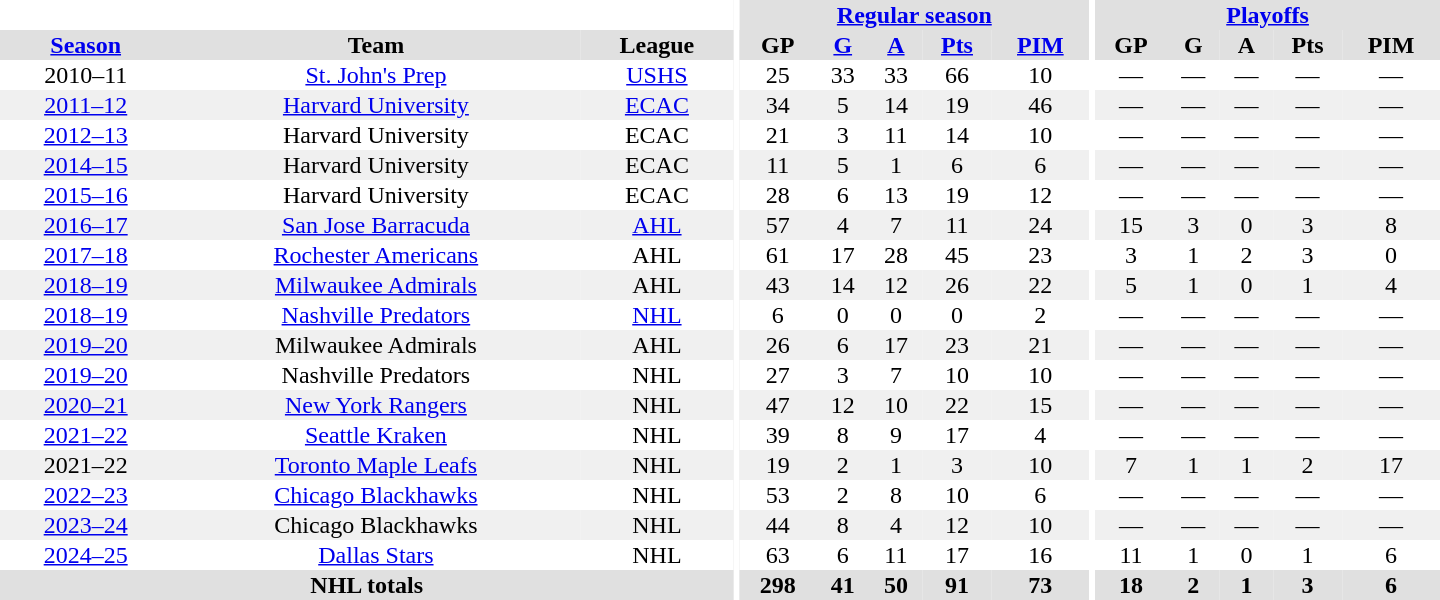<table border="0" cellpadding="1" cellspacing="0" style="text-align:center; width:60em">
<tr bgcolor="#e0e0e0">
<th colspan="3" bgcolor="#ffffff"></th>
<th rowspan="99" bgcolor="#ffffff"></th>
<th colspan="5"><a href='#'>Regular season</a></th>
<th rowspan="99" bgcolor="#ffffff"></th>
<th colspan="5"><a href='#'>Playoffs</a></th>
</tr>
<tr bgcolor="#e0e0e0">
<th><a href='#'>Season</a></th>
<th>Team</th>
<th>League</th>
<th>GP</th>
<th><a href='#'>G</a></th>
<th><a href='#'>A</a></th>
<th><a href='#'>Pts</a></th>
<th><a href='#'>PIM</a></th>
<th>GP</th>
<th>G</th>
<th>A</th>
<th>Pts</th>
<th>PIM</th>
</tr>
<tr>
<td>2010–11</td>
<td><a href='#'>St. John's Prep</a></td>
<td><a href='#'>USHS</a></td>
<td>25</td>
<td>33</td>
<td>33</td>
<td>66</td>
<td>10</td>
<td>—</td>
<td>—</td>
<td>—</td>
<td>—</td>
<td>—</td>
</tr>
<tr bgcolor="#f0f0f0">
<td><a href='#'>2011–12</a></td>
<td><a href='#'>Harvard University</a></td>
<td><a href='#'>ECAC</a></td>
<td>34</td>
<td>5</td>
<td>14</td>
<td>19</td>
<td>46</td>
<td>—</td>
<td>—</td>
<td>—</td>
<td>—</td>
<td>—</td>
</tr>
<tr>
<td><a href='#'>2012–13</a></td>
<td>Harvard University</td>
<td>ECAC</td>
<td>21</td>
<td>3</td>
<td>11</td>
<td>14</td>
<td>10</td>
<td>—</td>
<td>—</td>
<td>—</td>
<td>—</td>
<td>—</td>
</tr>
<tr bgcolor="#f0f0f0">
<td><a href='#'>2014–15</a></td>
<td>Harvard University</td>
<td>ECAC</td>
<td>11</td>
<td>5</td>
<td>1</td>
<td>6</td>
<td>6</td>
<td>—</td>
<td>—</td>
<td>—</td>
<td>—</td>
<td>—</td>
</tr>
<tr>
<td><a href='#'>2015–16</a></td>
<td>Harvard University</td>
<td>ECAC</td>
<td>28</td>
<td>6</td>
<td>13</td>
<td>19</td>
<td>12</td>
<td>—</td>
<td>—</td>
<td>—</td>
<td>—</td>
<td>—</td>
</tr>
<tr bgcolor="#f0f0f0">
<td><a href='#'>2016–17</a></td>
<td><a href='#'>San Jose Barracuda</a></td>
<td><a href='#'>AHL</a></td>
<td>57</td>
<td>4</td>
<td>7</td>
<td>11</td>
<td>24</td>
<td>15</td>
<td>3</td>
<td>0</td>
<td>3</td>
<td>8</td>
</tr>
<tr>
<td><a href='#'>2017–18</a></td>
<td><a href='#'>Rochester Americans</a></td>
<td>AHL</td>
<td>61</td>
<td>17</td>
<td>28</td>
<td>45</td>
<td>23</td>
<td>3</td>
<td>1</td>
<td>2</td>
<td>3</td>
<td>0</td>
</tr>
<tr bgcolor="#f0f0f0">
<td><a href='#'>2018–19</a></td>
<td><a href='#'>Milwaukee Admirals</a></td>
<td>AHL</td>
<td>43</td>
<td>14</td>
<td>12</td>
<td>26</td>
<td>22</td>
<td>5</td>
<td>1</td>
<td>0</td>
<td>1</td>
<td>4</td>
</tr>
<tr>
<td><a href='#'>2018–19</a></td>
<td><a href='#'>Nashville Predators</a></td>
<td><a href='#'>NHL</a></td>
<td>6</td>
<td>0</td>
<td>0</td>
<td>0</td>
<td>2</td>
<td>—</td>
<td>—</td>
<td>—</td>
<td>—</td>
<td>—</td>
</tr>
<tr bgcolor="#f0f0f0">
<td><a href='#'>2019–20</a></td>
<td>Milwaukee Admirals</td>
<td>AHL</td>
<td>26</td>
<td>6</td>
<td>17</td>
<td>23</td>
<td>21</td>
<td>—</td>
<td>—</td>
<td>—</td>
<td>—</td>
<td>—</td>
</tr>
<tr>
<td><a href='#'>2019–20</a></td>
<td>Nashville Predators</td>
<td>NHL</td>
<td>27</td>
<td>3</td>
<td>7</td>
<td>10</td>
<td>10</td>
<td>—</td>
<td>—</td>
<td>—</td>
<td>—</td>
<td>—</td>
</tr>
<tr bgcolor="#f0f0f0">
<td><a href='#'>2020–21</a></td>
<td><a href='#'>New York Rangers</a></td>
<td>NHL</td>
<td>47</td>
<td>12</td>
<td>10</td>
<td>22</td>
<td>15</td>
<td>—</td>
<td>—</td>
<td>—</td>
<td>—</td>
<td>—</td>
</tr>
<tr>
<td><a href='#'>2021–22</a></td>
<td><a href='#'>Seattle Kraken</a></td>
<td>NHL</td>
<td>39</td>
<td>8</td>
<td>9</td>
<td>17</td>
<td>4</td>
<td>—</td>
<td>—</td>
<td>—</td>
<td>—</td>
<td>—</td>
</tr>
<tr bgcolor="#f0f0f0">
<td>2021–22</td>
<td><a href='#'>Toronto Maple Leafs</a></td>
<td>NHL</td>
<td>19</td>
<td>2</td>
<td>1</td>
<td>3</td>
<td>10</td>
<td>7</td>
<td>1</td>
<td>1</td>
<td>2</td>
<td>17</td>
</tr>
<tr>
<td><a href='#'>2022–23</a></td>
<td><a href='#'>Chicago Blackhawks</a></td>
<td>NHL</td>
<td>53</td>
<td>2</td>
<td>8</td>
<td>10</td>
<td>6</td>
<td>—</td>
<td>—</td>
<td>—</td>
<td>—</td>
<td>—</td>
</tr>
<tr bgcolor="#f0f0f0">
<td><a href='#'>2023–24</a></td>
<td>Chicago Blackhawks</td>
<td>NHL</td>
<td>44</td>
<td>8</td>
<td>4</td>
<td>12</td>
<td>10</td>
<td>—</td>
<td>—</td>
<td>—</td>
<td>—</td>
<td>—</td>
</tr>
<tr>
<td><a href='#'>2024–25</a></td>
<td><a href='#'>Dallas Stars</a></td>
<td>NHL</td>
<td>63</td>
<td>6</td>
<td>11</td>
<td>17</td>
<td>16</td>
<td>11</td>
<td>1</td>
<td>0</td>
<td>1</td>
<td>6</td>
</tr>
<tr bgcolor="#e0e0e0">
<th colspan="3">NHL totals</th>
<th>298</th>
<th>41</th>
<th>50</th>
<th>91</th>
<th>73</th>
<th>18</th>
<th>2</th>
<th>1</th>
<th>3</th>
<th>6</th>
</tr>
</table>
